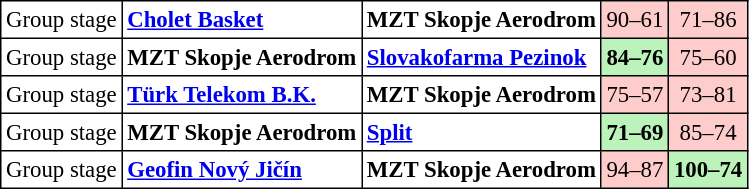<table cellpadding="3" cellspacing="0" border="1" style="font-size: 95%; border: black solid 1px; border-collapse: collapse;">
<tr>
<td align=center>Group stage</td>
<td> <strong><a href='#'>Cholet Basket</a></strong></td>
<td> <strong>MZT Skopje Aerodrom</strong></td>
<td align="center" bgcolor=#FFCCCC>90–61</td>
<td align="center" bgcolor=#FFCCCC>71–86</td>
</tr>
<tr>
<td align=center>Group stage</td>
<td> <strong>MZT Skopje Aerodrom</strong></td>
<td> <strong><a href='#'>Slovakofarma Pezinok</a></strong></td>
<td align="center" bgcolor=#BBF3BB><strong>84–76</strong></td>
<td align="center" bgcolor=#FFCCCC>75–60</td>
</tr>
<tr>
<td align=center>Group stage</td>
<td> <strong><a href='#'>Türk Telekom B.K.</a></strong></td>
<td> <strong>MZT Skopje Aerodrom</strong></td>
<td align="center" bgcolor=#FFCCCC>75–57</td>
<td align="center" bgcolor=#FFCCCC>73–81</td>
</tr>
<tr>
<td align=center>Group stage</td>
<td> <strong>MZT Skopje Aerodrom</strong></td>
<td> <strong><a href='#'>Split</a></strong></td>
<td align="center" bgcolor=#BBF3BB><strong>71–69</strong></td>
<td align="center" bgcolor=#FFCCCC>85–74</td>
</tr>
<tr>
<td align=center>Group stage</td>
<td> <strong><a href='#'>Geofin Nový Jičín</a></strong></td>
<td> <strong>MZT Skopje Aerodrom</strong></td>
<td align="center" bgcolor=#FFCCCC>94–87</td>
<td align="center" bgcolor=#BBF3BB><strong>100–74</strong></td>
</tr>
</table>
